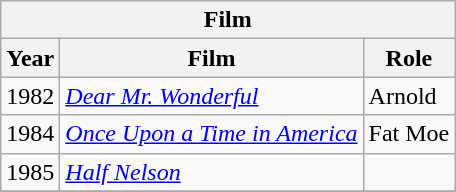<table class="wikitable">
<tr>
<th colspan=3>Film</th>
</tr>
<tr>
<th>Year</th>
<th>Film</th>
<th>Role</th>
</tr>
<tr>
<td>1982</td>
<td><em><a href='#'>Dear Mr. Wonderful</a></em></td>
<td>Arnold</td>
</tr>
<tr>
<td>1984</td>
<td><em><a href='#'>Once Upon a Time in America</a></em></td>
<td>Fat Moe</td>
</tr>
<tr>
<td>1985</td>
<td><em><a href='#'>Half Nelson</a></em></td>
<td></td>
</tr>
<tr>
</tr>
</table>
